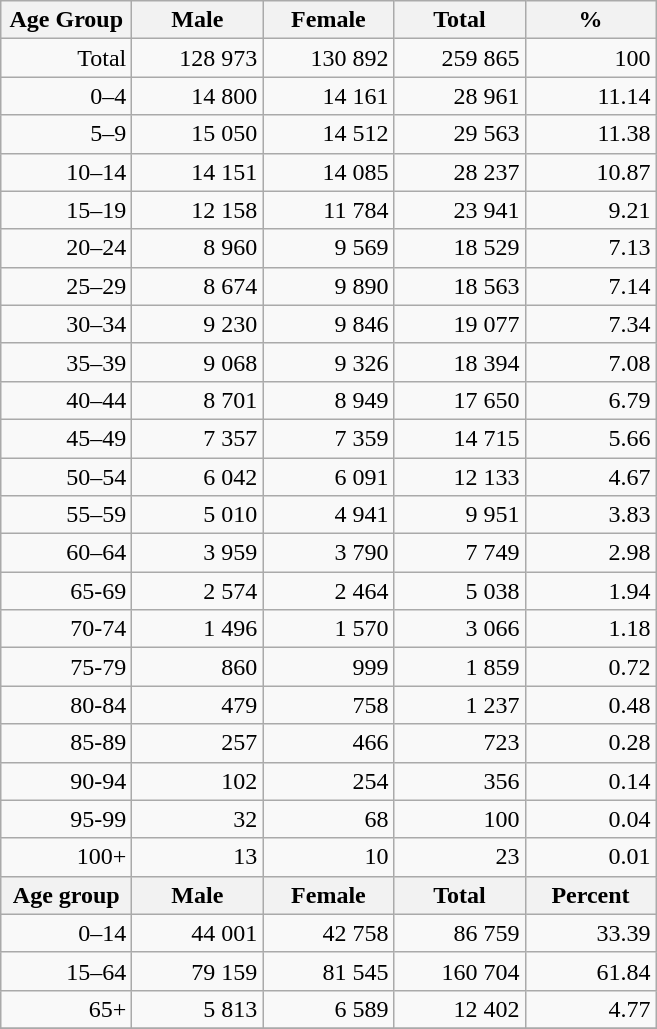<table class="wikitable">
<tr>
<th width="80pt">Age Group</th>
<th width="80pt">Male</th>
<th width="80pt">Female</th>
<th width="80pt">Total</th>
<th width="80pt">%</th>
</tr>
<tr>
<td align="right">Total</td>
<td align="right">128 973</td>
<td align="right">130 892</td>
<td align="right">259 865</td>
<td align="right">100</td>
</tr>
<tr>
<td align="right">0–4</td>
<td align="right">14 800</td>
<td align="right">14 161</td>
<td align="right">28 961</td>
<td align="right">11.14</td>
</tr>
<tr>
<td align="right">5–9</td>
<td align="right">15 050</td>
<td align="right">14 512</td>
<td align="right">29 563</td>
<td align="right">11.38</td>
</tr>
<tr>
<td align="right">10–14</td>
<td align="right">14 151</td>
<td align="right">14 085</td>
<td align="right">28 237</td>
<td align="right">10.87</td>
</tr>
<tr>
<td align="right">15–19</td>
<td align="right">12 158</td>
<td align="right">11 784</td>
<td align="right">23 941</td>
<td align="right">9.21</td>
</tr>
<tr>
<td align="right">20–24</td>
<td align="right">8 960</td>
<td align="right">9 569</td>
<td align="right">18 529</td>
<td align="right">7.13</td>
</tr>
<tr>
<td align="right">25–29</td>
<td align="right">8 674</td>
<td align="right">9 890</td>
<td align="right">18 563</td>
<td align="right">7.14</td>
</tr>
<tr>
<td align="right">30–34</td>
<td align="right">9 230</td>
<td align="right">9 846</td>
<td align="right">19 077</td>
<td align="right">7.34</td>
</tr>
<tr>
<td align="right">35–39</td>
<td align="right">9 068</td>
<td align="right">9 326</td>
<td align="right">18 394</td>
<td align="right">7.08</td>
</tr>
<tr>
<td align="right">40–44</td>
<td align="right">8 701</td>
<td align="right">8 949</td>
<td align="right">17 650</td>
<td align="right">6.79</td>
</tr>
<tr>
<td align="right">45–49</td>
<td align="right">7 357</td>
<td align="right">7 359</td>
<td align="right">14 715</td>
<td align="right">5.66</td>
</tr>
<tr>
<td align="right">50–54</td>
<td align="right">6 042</td>
<td align="right">6 091</td>
<td align="right">12 133</td>
<td align="right">4.67</td>
</tr>
<tr>
<td align="right">55–59</td>
<td align="right">5 010</td>
<td align="right">4 941</td>
<td align="right">9 951</td>
<td align="right">3.83</td>
</tr>
<tr>
<td align="right">60–64</td>
<td align="right">3 959</td>
<td align="right">3 790</td>
<td align="right">7 749</td>
<td align="right">2.98</td>
</tr>
<tr>
<td align="right">65-69</td>
<td align="right">2 574</td>
<td align="right">2 464</td>
<td align="right">5 038</td>
<td align="right">1.94</td>
</tr>
<tr>
<td align="right">70-74</td>
<td align="right">1 496</td>
<td align="right">1 570</td>
<td align="right">3 066</td>
<td align="right">1.18</td>
</tr>
<tr>
<td align="right">75-79</td>
<td align="right">860</td>
<td align="right">999</td>
<td align="right">1 859</td>
<td align="right">0.72</td>
</tr>
<tr>
<td align="right">80-84</td>
<td align="right">479</td>
<td align="right">758</td>
<td align="right">1 237</td>
<td align="right">0.48</td>
</tr>
<tr>
<td align="right">85-89</td>
<td align="right">257</td>
<td align="right">466</td>
<td align="right">723</td>
<td align="right">0.28</td>
</tr>
<tr>
<td align="right">90-94</td>
<td align="right">102</td>
<td align="right">254</td>
<td align="right">356</td>
<td align="right">0.14</td>
</tr>
<tr>
<td align="right">95-99</td>
<td align="right">32</td>
<td align="right">68</td>
<td align="right">100</td>
<td align="right">0.04</td>
</tr>
<tr>
<td align="right">100+</td>
<td align="right">13</td>
<td align="right">10</td>
<td align="right">23</td>
<td align="right">0.01</td>
</tr>
<tr>
<th width="50">Age group</th>
<th width="80pt">Male</th>
<th width="80">Female</th>
<th width="80">Total</th>
<th width="50">Percent</th>
</tr>
<tr>
<td align="right">0–14</td>
<td align="right">44 001</td>
<td align="right">42 758</td>
<td align="right">86 759</td>
<td align="right">33.39</td>
</tr>
<tr>
<td align="right">15–64</td>
<td align="right">79 159</td>
<td align="right">81 545</td>
<td align="right">160 704</td>
<td align="right">61.84</td>
</tr>
<tr>
<td align="right">65+</td>
<td align="right">5 813</td>
<td align="right">6 589</td>
<td align="right">12 402</td>
<td align="right">4.77</td>
</tr>
<tr>
</tr>
</table>
